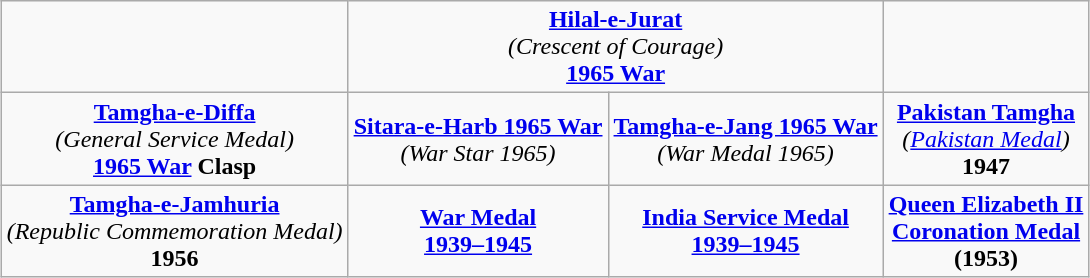<table class="wikitable" style="margin:1em auto; text-align:center;">
<tr>
<td></td>
<td colspan="2"><a href='#'><strong>Hilal-e-Jurat</strong></a><br><em>(Crescent of Courage)</em><br><a href='#'><strong>1965 War</strong></a></td>
<td></td>
</tr>
<tr>
<td><strong><a href='#'>Tamgha-e-Diffa</a></strong><br><em>(General Service Medal)</em><br><strong><a href='#'>1965 War</a> Clasp</strong></td>
<td><strong><a href='#'>Sitara-e-Harb 1965 War</a></strong><br><em>(War Star 1965)</em></td>
<td><strong><a href='#'>Tamgha-e-Jang 1965 War</a></strong><br><em>(War Medal 1965)</em></td>
<td><strong><a href='#'>Pakistan Tamgha</a></strong><br><em>(<a href='#'>Pakistan Medal</a>)</em><br><strong>1947</strong></td>
</tr>
<tr>
<td><strong><a href='#'>Tamgha-e-Jamhuria</a></strong><br><em>(Republic Commemoration Medal)</em><br><strong>1956</strong></td>
<td><strong><a href='#'>War Medal</a></strong><br><strong><a href='#'>1939–1945</a></strong></td>
<td><strong><a href='#'>India Service Medal</a></strong><br><a href='#'><strong>1939–1945</strong></a></td>
<td><strong><a href='#'>Queen Elizabeth II</a></strong><br><strong><a href='#'>Coronation Medal</a></strong><br><strong>(1953)</strong></td>
</tr>
</table>
